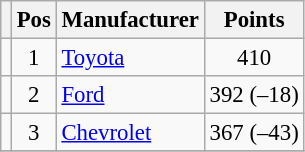<table class="wikitable" style="font-size: 95%">
<tr>
<th></th>
<th>Pos</th>
<th>Manufacturer</th>
<th>Points</th>
</tr>
<tr>
<td align="left"></td>
<td style="text-align:center;">1</td>
<td><a href='#'>Toyota</a></td>
<td style="text-align:center;">410</td>
</tr>
<tr>
<td align="left"></td>
<td style="text-align:center;">2</td>
<td><a href='#'>Ford</a></td>
<td style="text-align:center;">392 (–18)</td>
</tr>
<tr>
<td align="left"></td>
<td style="text-align:center;">3</td>
<td><a href='#'>Chevrolet</a></td>
<td style="text-align:center;">367 (–43)</td>
</tr>
<tr class="sortbottom">
</tr>
</table>
